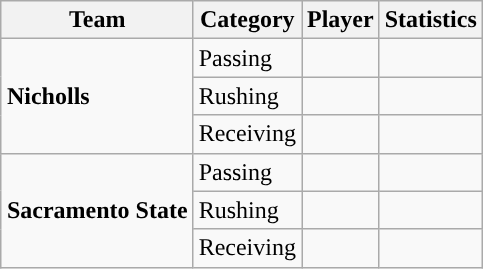<table class="wikitable" style="float: right;">
<tr>
<th>Team</th>
<th>Category</th>
<th>Player</th>
<th>Statistics</th>
</tr>
<tr>
<td rowspan=3><strong>Nicholls</strong></td>
<td>Passing</td>
<td></td>
<td></td>
</tr>
<tr>
<td>Rushing</td>
<td></td>
<td></td>
</tr>
<tr>
<td>Receiving</td>
<td></td>
<td></td>
</tr>
<tr>
<td rowspan=3><strong>Sacramento State</strong></td>
<td>Passing</td>
<td></td>
<td></td>
</tr>
<tr>
<td>Rushing</td>
<td></td>
<td></td>
</tr>
<tr>
<td>Receiving</td>
<td></td>
<td></td>
</tr>
</table>
